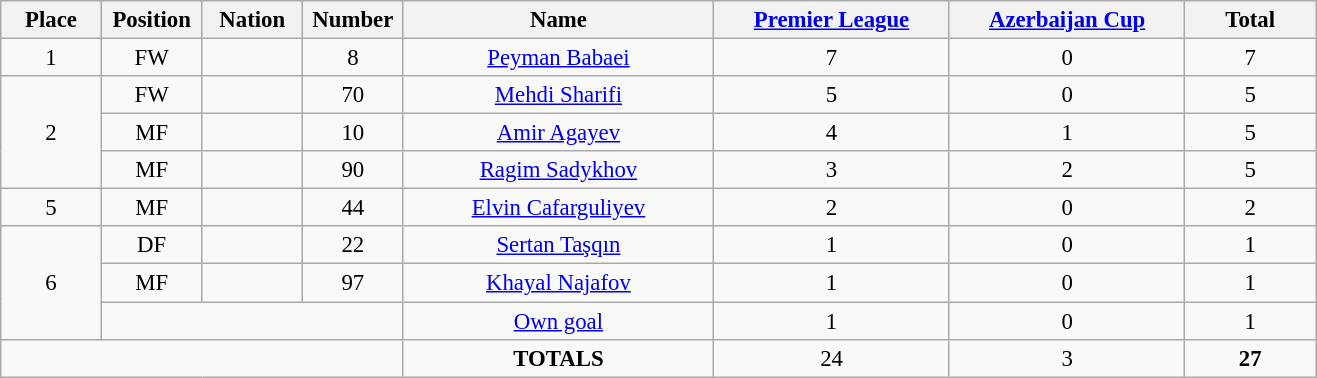<table class="wikitable" style="font-size: 95%; text-align: center;">
<tr>
<th width=60>Place</th>
<th width=60>Position</th>
<th width=60>Nation</th>
<th width=60>Number</th>
<th width=200>Name</th>
<th width=150><a href='#'>Premier League</a></th>
<th width=150><a href='#'>Azerbaijan Cup</a></th>
<th width=80>Total</th>
</tr>
<tr>
<td>1</td>
<td>FW</td>
<td></td>
<td>8</td>
<td><a href='#'>Peyman Babaei</a></td>
<td>7</td>
<td>0</td>
<td>7</td>
</tr>
<tr>
<td rowspan="3">2</td>
<td>FW</td>
<td></td>
<td>70</td>
<td><a href='#'>Mehdi Sharifi</a></td>
<td>5</td>
<td>0</td>
<td>5</td>
</tr>
<tr>
<td>MF</td>
<td></td>
<td>10</td>
<td><a href='#'>Amir Agayev</a></td>
<td>4</td>
<td>1</td>
<td>5</td>
</tr>
<tr>
<td>MF</td>
<td></td>
<td>90</td>
<td><a href='#'>Ragim Sadykhov</a></td>
<td>3</td>
<td>2</td>
<td>5</td>
</tr>
<tr>
<td>5</td>
<td>MF</td>
<td></td>
<td>44</td>
<td><a href='#'>Elvin Cafarguliyev</a></td>
<td>2</td>
<td>0</td>
<td>2</td>
</tr>
<tr>
<td rowspan="3">6</td>
<td>DF</td>
<td></td>
<td>22</td>
<td><a href='#'>Sertan Taşqın</a></td>
<td>1</td>
<td>0</td>
<td>1</td>
</tr>
<tr>
<td>MF</td>
<td></td>
<td>97</td>
<td><a href='#'>Khayal Najafov</a></td>
<td>1</td>
<td>0</td>
<td>1</td>
</tr>
<tr>
<td colspan="3"></td>
<td><a href='#'>Own goal</a></td>
<td>1</td>
<td>0</td>
<td>1</td>
</tr>
<tr>
<td colspan="4"></td>
<td><strong>TOTALS</strong></td>
<td>24</td>
<td>3</td>
<td><strong>27</strong></td>
</tr>
</table>
